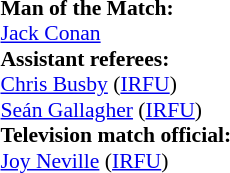<table width=100% style="font-size: 90%">
<tr>
<td><br><strong>Man of the Match:</strong>
<br> <a href='#'>Jack Conan</a><br><strong>Assistant referees:</strong>
<br><a href='#'>Chris Busby</a> (<a href='#'>IRFU</a>)
<br><a href='#'>Seán Gallagher</a> (<a href='#'>IRFU</a>)
<br><strong>Television match official:</strong>
<br><a href='#'>Joy Neville</a> (<a href='#'>IRFU</a>)</td>
</tr>
</table>
